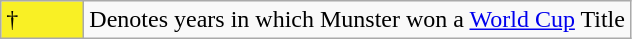<table class="wikitable">
<tr>
<td style="background:#f9f025; width:3em;">†</td>
<td>Denotes years in which Munster won a <a href='#'>World Cup</a> Title</td>
</tr>
</table>
